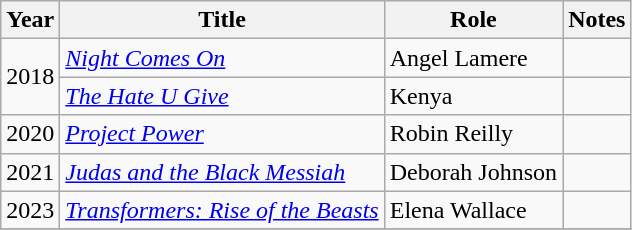<table class="wikitable sortable">
<tr>
<th>Year</th>
<th>Title</th>
<th>Role</th>
<th class="unsortable">Notes</th>
</tr>
<tr>
<td rowspan=2>2018</td>
<td><em><a href='#'>Night Comes On</a></em></td>
<td>Angel Lamere</td>
<td></td>
</tr>
<tr>
<td><em><a href='#'>The Hate U Give</a></em></td>
<td>Kenya</td>
<td></td>
</tr>
<tr>
<td>2020</td>
<td><em><a href='#'>Project Power</a></em></td>
<td>Robin Reilly</td>
<td></td>
</tr>
<tr>
<td>2021</td>
<td><em><a href='#'>Judas and the Black Messiah</a></em></td>
<td>Deborah Johnson</td>
<td></td>
</tr>
<tr>
<td>2023</td>
<td><em><a href='#'>Transformers: Rise of the Beasts</a></em></td>
<td>Elena Wallace</td>
<td></td>
</tr>
<tr>
</tr>
</table>
